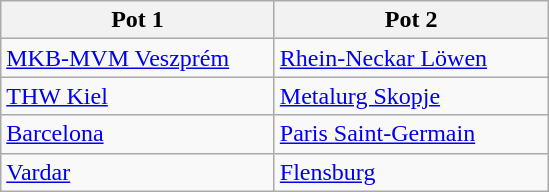<table class="wikitable">
<tr>
<th width=175>Pot 1</th>
<th width=175>Pot 2</th>
</tr>
<tr>
<td> <a href='#'>MKB-MVM Veszprém</a></td>
<td> <a href='#'>Rhein-Neckar Löwen</a></td>
</tr>
<tr>
<td> <a href='#'>THW Kiel</a></td>
<td> <a href='#'>Metalurg Skopje</a></td>
</tr>
<tr>
<td> <a href='#'>Barcelona</a></td>
<td> <a href='#'>Paris Saint-Germain</a></td>
</tr>
<tr>
<td> <a href='#'>Vardar</a></td>
<td> <a href='#'>Flensburg</a></td>
</tr>
</table>
